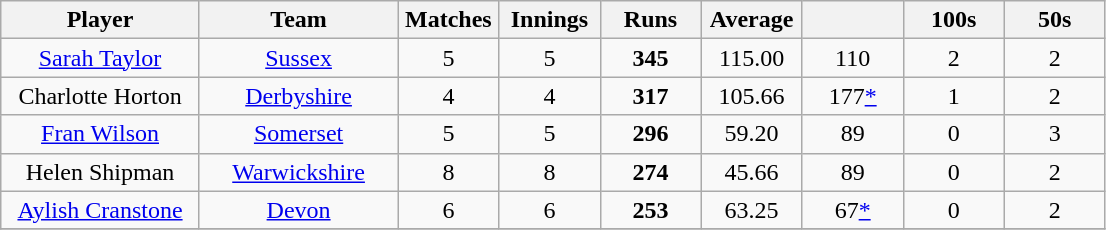<table class="wikitable" style="text-align:center;">
<tr>
<th width=125>Player</th>
<th width=125>Team</th>
<th width=60>Matches</th>
<th width=60>Innings</th>
<th width=60>Runs</th>
<th width=60>Average</th>
<th width=60></th>
<th width=60>100s</th>
<th width=60>50s</th>
</tr>
<tr>
<td><a href='#'>Sarah Taylor</a></td>
<td><a href='#'>Sussex</a></td>
<td>5</td>
<td>5</td>
<td><strong>345</strong></td>
<td>115.00</td>
<td>110</td>
<td>2</td>
<td>2</td>
</tr>
<tr>
<td>Charlotte Horton</td>
<td><a href='#'>Derbyshire</a></td>
<td>4</td>
<td>4</td>
<td><strong>317</strong></td>
<td>105.66</td>
<td>177<a href='#'>*</a></td>
<td>1</td>
<td>2</td>
</tr>
<tr>
<td><a href='#'>Fran Wilson</a></td>
<td><a href='#'>Somerset</a></td>
<td>5</td>
<td>5</td>
<td><strong>296</strong></td>
<td>59.20</td>
<td>89</td>
<td>0</td>
<td>3</td>
</tr>
<tr>
<td>Helen Shipman</td>
<td><a href='#'>Warwickshire</a></td>
<td>8</td>
<td>8</td>
<td><strong>274</strong></td>
<td>45.66</td>
<td>89</td>
<td>0</td>
<td>2</td>
</tr>
<tr>
<td><a href='#'>Aylish Cranstone</a></td>
<td><a href='#'>Devon</a></td>
<td>6</td>
<td>6</td>
<td><strong>253</strong></td>
<td>63.25</td>
<td>67<a href='#'>*</a></td>
<td>0</td>
<td>2</td>
</tr>
<tr>
</tr>
</table>
